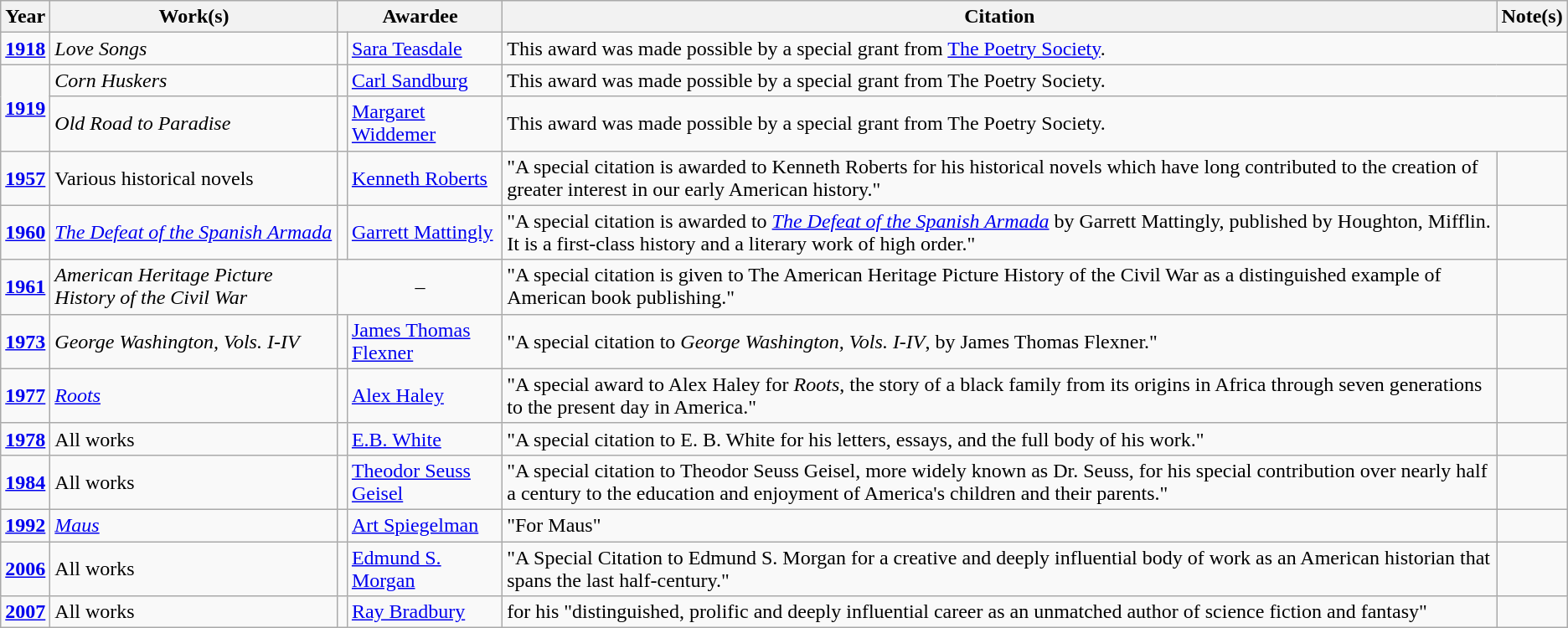<table class="wikitable">
<tr>
<th>Year</th>
<th>Work(s)</th>
<th colspan="2">Awardee</th>
<th>Citation</th>
<th>Note(s)</th>
</tr>
<tr>
<td><strong><a href='#'>1918</a></strong></td>
<td><em>Love Songs</em></td>
<td></td>
<td><a href='#'>Sara Teasdale</a></td>
<td colspan="2">This award was made possible by a special grant from <a href='#'>The Poetry Society</a>.</td>
</tr>
<tr>
<td rowspan="2"><strong><a href='#'>1919</a></strong></td>
<td><em>Corn Huskers</em></td>
<td></td>
<td><a href='#'>Carl Sandburg</a></td>
<td colspan="2">This award was made possible by a special grant from The Poetry Society.</td>
</tr>
<tr>
<td><em>Old Road to Paradise</em></td>
<td></td>
<td><a href='#'>Margaret Widdemer</a></td>
<td colspan="2">This award was made possible by a special grant from The Poetry Society.</td>
</tr>
<tr>
<td><strong><a href='#'>1957</a></strong></td>
<td>Various historical novels</td>
<td></td>
<td><a href='#'>Kenneth Roberts</a></td>
<td>"A special citation is awarded to Kenneth Roberts for his historical novels which have long contributed to the creation of greater interest in our early American history."</td>
<td></td>
</tr>
<tr>
<td><strong><a href='#'>1960</a></strong></td>
<td><em><a href='#'>The Defeat of the Spanish Armada</a></em></td>
<td></td>
<td><a href='#'>Garrett Mattingly</a></td>
<td>"A special citation is awarded to <em><a href='#'>The Defeat of the Spanish Armada</a></em> by Garrett Mattingly, published by Houghton, Mifflin. It is a first-class history and a literary work of high order."</td>
<td></td>
</tr>
<tr>
<td><strong><a href='#'>1961</a></strong></td>
<td><em>American Heritage Picture History of the Civil War</em></td>
<td colspan="2" style="text-align:center;">–</td>
<td>"A special citation is given to The American Heritage Picture History of the Civil War as a distinguished example of American book publishing."</td>
<td></td>
</tr>
<tr>
<td><strong><a href='#'>1973</a></strong></td>
<td><em>George Washington, Vols. I-IV</em></td>
<td></td>
<td><a href='#'>James Thomas Flexner</a></td>
<td>"A special citation to <em>George Washington, Vols. I-IV</em>, by James Thomas Flexner."</td>
<td></td>
</tr>
<tr>
<td><strong><a href='#'>1977</a></strong></td>
<td><em><a href='#'>Roots</a></em></td>
<td></td>
<td><a href='#'>Alex Haley</a></td>
<td>"A special award to Alex Haley for <em>Roots</em>, the story of a black family from its origins in Africa through seven generations to the present day in America."</td>
<td></td>
</tr>
<tr>
<td><strong><a href='#'>1978</a></strong></td>
<td>All works</td>
<td></td>
<td><a href='#'>E.B. White</a></td>
<td>"A special citation to E. B. White for his letters, essays, and the full body of his work."</td>
<td></td>
</tr>
<tr>
<td><strong><a href='#'>1984</a></strong></td>
<td>All works</td>
<td></td>
<td><a href='#'>Theodor Seuss Geisel</a></td>
<td>"A special citation to Theodor Seuss Geisel, more widely known as Dr. Seuss, for his special contribution over nearly half a century to the education and enjoyment of America's children and their parents."</td>
<td></td>
</tr>
<tr>
<td><strong><a href='#'>1992</a></strong></td>
<td><em><a href='#'>Maus</a></em></td>
<td></td>
<td><a href='#'>Art Spiegelman</a></td>
<td>"For Maus"</td>
<td></td>
</tr>
<tr>
<td><strong><a href='#'>2006</a></strong></td>
<td>All works</td>
<td></td>
<td><a href='#'>Edmund S. Morgan</a></td>
<td>"A Special Citation to Edmund S. Morgan for a creative and deeply influential body of work as an American historian that spans the last half-century."</td>
<td></td>
</tr>
<tr>
<td><strong><a href='#'>2007</a></strong></td>
<td>All works</td>
<td></td>
<td><a href='#'>Ray Bradbury</a></td>
<td>for his "distinguished, prolific and deeply influential career as an unmatched author of science fiction and fantasy"</td>
<td></td>
</tr>
</table>
